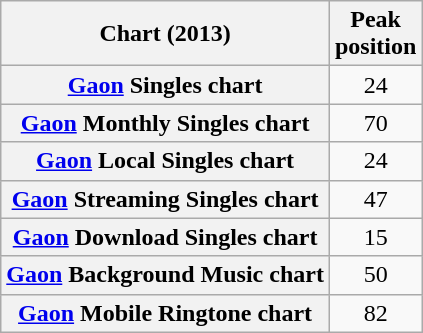<table class="wikitable sortable plainrowheaders">
<tr>
<th scope="col">Chart (2013)</th>
<th scope="col">Peak<br>position</th>
</tr>
<tr>
<th scope="row"><a href='#'>Gaon</a> Singles chart</th>
<td style="text-align:center;">24</td>
</tr>
<tr>
<th scope="row"><a href='#'>Gaon</a> Monthly Singles chart</th>
<td align="center">70</td>
</tr>
<tr>
<th scope="row"><a href='#'>Gaon</a> Local Singles chart</th>
<td align="center">24</td>
</tr>
<tr>
<th scope="row"><a href='#'>Gaon</a> Streaming Singles chart</th>
<td align="center">47</td>
</tr>
<tr>
<th scope="row"><a href='#'>Gaon</a> Download Singles chart</th>
<td align="center">15</td>
</tr>
<tr>
<th scope="row"><a href='#'>Gaon</a> Background Music chart</th>
<td align="center">50</td>
</tr>
<tr>
<th scope="row"><a href='#'>Gaon</a> Mobile Ringtone chart</th>
<td align="center">82</td>
</tr>
</table>
